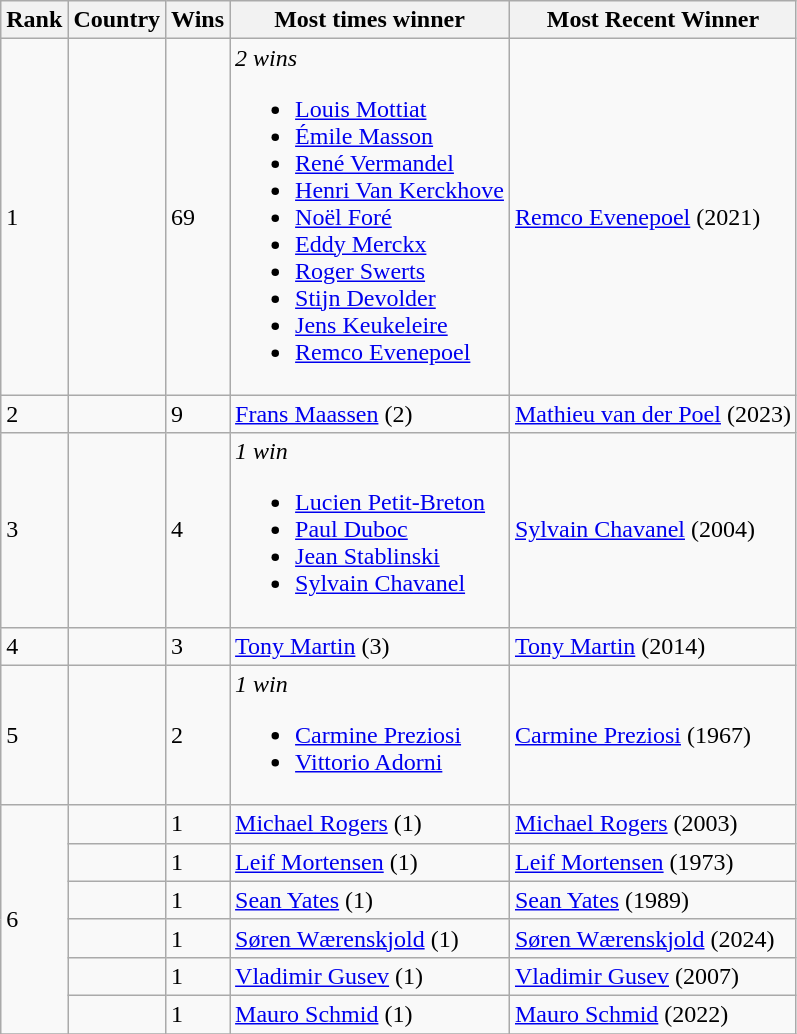<table class="wikitable">
<tr>
<th>Rank</th>
<th>Country</th>
<th>Wins</th>
<th>Most times winner</th>
<th>Most Recent Winner</th>
</tr>
<tr>
<td>1</td>
<td></td>
<td>69</td>
<td><em>2 wins</em><br><ul><li><a href='#'>Louis Mottiat</a></li><li><a href='#'>Émile Masson</a></li><li><a href='#'>René Vermandel</a></li><li><a href='#'>Henri Van Kerckhove</a></li><li><a href='#'>Noël Foré</a></li><li><a href='#'>Eddy Merckx</a></li><li><a href='#'>Roger Swerts</a></li><li><a href='#'>Stijn Devolder</a></li><li><a href='#'>Jens Keukeleire</a></li><li><a href='#'>Remco Evenepoel</a></li></ul></td>
<td><a href='#'>Remco Evenepoel</a> (2021)</td>
</tr>
<tr>
<td>2</td>
<td></td>
<td>9</td>
<td><a href='#'>Frans Maassen</a> (2)</td>
<td><a href='#'>Mathieu van der Poel</a> (2023)</td>
</tr>
<tr>
<td>3</td>
<td></td>
<td>4</td>
<td><em>1 win</em><br><ul><li><a href='#'>Lucien Petit-Breton</a></li><li><a href='#'>Paul Duboc</a></li><li><a href='#'>Jean Stablinski</a></li><li><a href='#'>Sylvain Chavanel</a></li></ul></td>
<td><a href='#'>Sylvain Chavanel</a> (2004)</td>
</tr>
<tr>
<td>4</td>
<td></td>
<td>3</td>
<td><a href='#'>Tony Martin</a> (3)</td>
<td><a href='#'>Tony Martin</a> (2014)</td>
</tr>
<tr>
<td>5</td>
<td></td>
<td>2</td>
<td><em>1 win</em><br><ul><li><a href='#'>Carmine Preziosi</a></li><li><a href='#'>Vittorio Adorni</a></li></ul></td>
<td><a href='#'>Carmine Preziosi</a> (1967)</td>
</tr>
<tr>
<td rowspan=6>6</td>
<td></td>
<td>1</td>
<td><a href='#'>Michael Rogers</a> (1)</td>
<td><a href='#'>Michael Rogers</a> (2003)</td>
</tr>
<tr>
<td></td>
<td>1</td>
<td><a href='#'>Leif Mortensen</a> (1)</td>
<td><a href='#'>Leif Mortensen</a> (1973)</td>
</tr>
<tr>
<td></td>
<td>1</td>
<td><a href='#'>Sean Yates</a> (1)</td>
<td><a href='#'>Sean Yates</a> (1989)</td>
</tr>
<tr>
<td></td>
<td>1</td>
<td><a href='#'>Søren Wærenskjold</a> (1)</td>
<td><a href='#'>Søren Wærenskjold</a> (2024)</td>
</tr>
<tr>
<td></td>
<td>1</td>
<td><a href='#'>Vladimir Gusev</a> (1)</td>
<td><a href='#'>Vladimir Gusev</a> (2007)</td>
</tr>
<tr>
<td></td>
<td>1</td>
<td><a href='#'>Mauro Schmid</a> (1)</td>
<td><a href='#'>Mauro Schmid</a> (2022)</td>
</tr>
<tr>
</tr>
</table>
